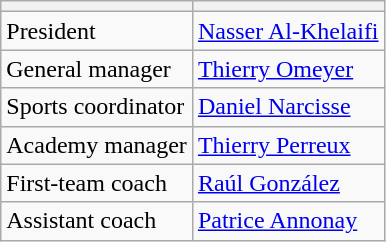<table class="wikitable plainrowheaders sortable" style="text-align:left">
<tr>
<th></th>
<th></th>
</tr>
<tr>
<td>President</td>
<td> <a href='#'>Nasser Al-Khelaifi</a></td>
</tr>
<tr>
<td>General manager</td>
<td> <a href='#'>Thierry Omeyer</a></td>
</tr>
<tr>
<td>Sports coordinator</td>
<td> <a href='#'>Daniel Narcisse</a></td>
</tr>
<tr>
<td>Academy manager</td>
<td> <a href='#'>Thierry Perreux</a></td>
</tr>
<tr>
<td>First-team coach</td>
<td> <a href='#'>Raúl González</a></td>
</tr>
<tr>
<td>Assistant coach</td>
<td> <a href='#'>Patrice Annonay</a></td>
</tr>
</table>
